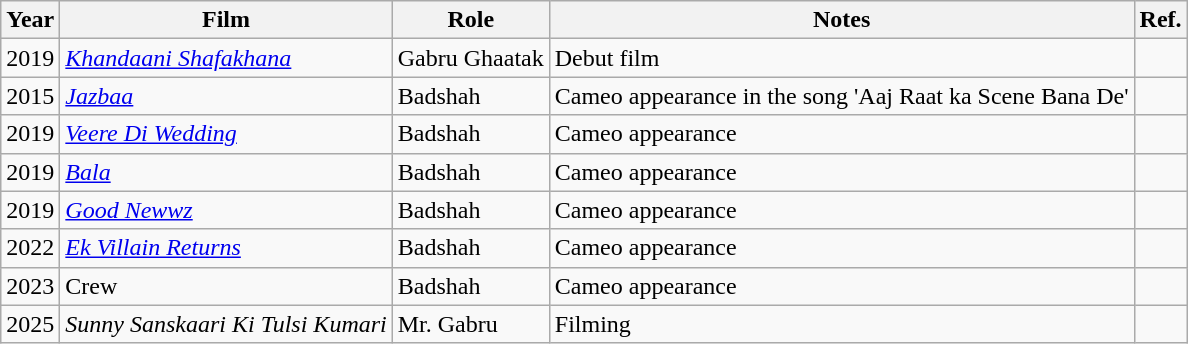<table class="wikitable sortable">
<tr>
<th>Year</th>
<th>Film</th>
<th>Role</th>
<th>Notes</th>
<th>Ref.</th>
</tr>
<tr>
<td>2019</td>
<td><em><a href='#'>Khandaani Shafakhana</a></em></td>
<td>Gabru Ghaatak</td>
<td>Debut film</td>
<td></td>
</tr>
<tr>
<td>2015</td>
<td><em><a href='#'>Jazbaa</a></em></td>
<td>Badshah</td>
<td>Cameo appearance in the song 'Aaj Raat ka Scene Bana De'</td>
<td></td>
</tr>
<tr>
<td>2019</td>
<td><em><a href='#'>Veere Di Wedding</a></em></td>
<td>Badshah</td>
<td>Cameo appearance</td>
<td></td>
</tr>
<tr>
<td>2019</td>
<td><em><a href='#'>Bala</a></em></td>
<td>Badshah</td>
<td>Cameo appearance</td>
<td></td>
</tr>
<tr>
<td>2019</td>
<td><em><a href='#'>Good Newwz</a></em></td>
<td>Badshah</td>
<td>Cameo appearance</td>
<td></td>
</tr>
<tr>
<td>2022</td>
<td><em><a href='#'>Ek Villain Returns</a></em></td>
<td>Badshah</td>
<td>Cameo appearance</td>
<td></td>
</tr>
<tr>
<td>2023</td>
<td>Crew</td>
<td>Badshah</td>
<td>Cameo appearance</td>
<td></td>
</tr>
<tr>
<td>2025</td>
<td><em>Sunny Sanskaari Ki Tulsi Kumari</em></td>
<td>Mr. Gabru</td>
<td>Filming</td>
<td></td>
</tr>
</table>
